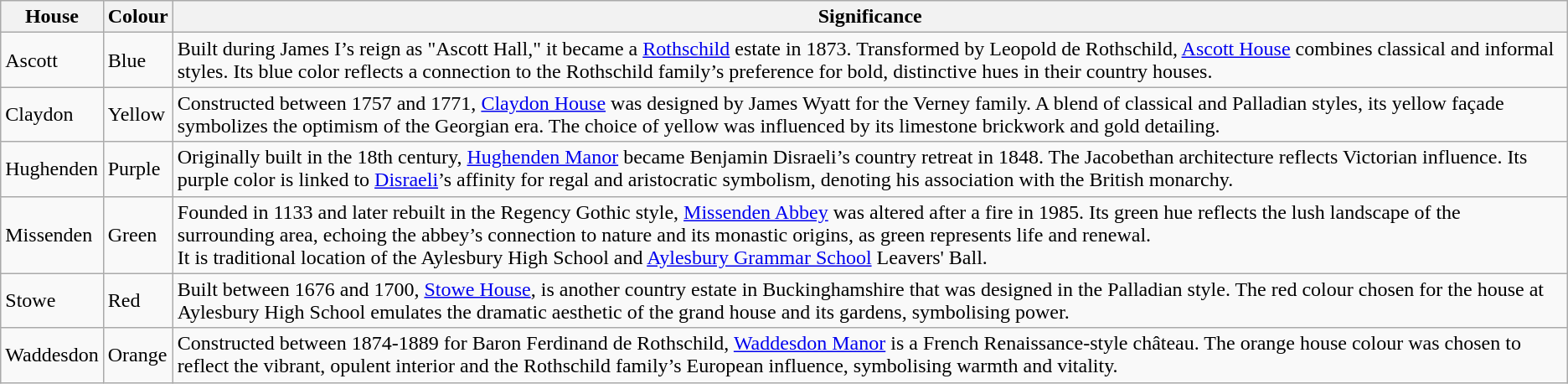<table class="wikitable">
<tr>
<th>House</th>
<th>Colour</th>
<th>Significance</th>
</tr>
<tr>
<td>Ascott</td>
<td>Blue</td>
<td>Built during James I’s reign as "Ascott Hall," it became a <a href='#'>Rothschild</a> estate in 1873. Transformed by Leopold de Rothschild, <a href='#'>Ascott House</a> combines classical and informal styles. Its blue color reflects a connection to the Rothschild family’s preference for bold, distinctive hues in their country houses.</td>
</tr>
<tr>
<td>Claydon</td>
<td>Yellow</td>
<td>Constructed between 1757 and 1771, <a href='#'>Claydon House</a> was designed by James Wyatt for the Verney family. A blend of classical and Palladian styles, its yellow façade symbolizes the optimism of the Georgian era. The choice of yellow was influenced by its limestone brickwork and gold detailing.</td>
</tr>
<tr>
<td>Hughenden</td>
<td>Purple</td>
<td>Originally built in the 18th century, <a href='#'>Hughenden Manor</a> became Benjamin Disraeli’s country retreat in 1848. The Jacobethan architecture reflects Victorian influence. Its purple color is linked to <a href='#'>Disraeli</a>’s affinity for regal and aristocratic symbolism, denoting his association with the British monarchy.</td>
</tr>
<tr>
<td>Missenden</td>
<td>Green</td>
<td>Founded in 1133 and later rebuilt in the Regency Gothic style, <a href='#'>Missenden Abbey</a> was altered after a fire in 1985. Its green hue reflects the lush landscape of the surrounding area, echoing the abbey’s connection to nature and its monastic origins, as green represents life and renewal.<br>It is traditional location of the Aylesbury High School and <a href='#'>Aylesbury Grammar School</a> Leavers' Ball.</td>
</tr>
<tr>
<td>Stowe</td>
<td>Red</td>
<td>Built between 1676 and 1700, <a href='#'>Stowe House</a>, is another country estate in Buckinghamshire that was designed in the Palladian style. The red colour chosen for the house at Aylesbury High School emulates the dramatic aesthetic of the grand house and its gardens, symbolising power.</td>
</tr>
<tr>
<td>Waddesdon</td>
<td>Orange</td>
<td>Constructed between 1874-1889 for Baron Ferdinand de Rothschild, <a href='#'>Waddesdon Manor</a> is a French Renaissance-style château. The orange house colour was chosen to reflect the vibrant, opulent interior and the Rothschild family’s European influence, symbolising warmth and vitality.</td>
</tr>
</table>
